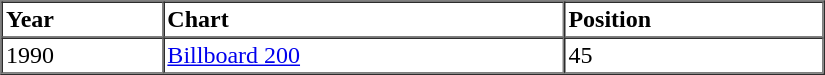<table border="1" cellspacing="0" cellpadding="2" style="width:550px;">
<tr>
<th style="text-align:left; vertical-align:top;">Year</th>
<th style="text-align:left; vertical-align:top;">Chart</th>
<th style="text-align:left; vertical-align:top;">Position</th>
</tr>
<tr style="text-align:left; vertical-align:top;">
<td>1990</td>
<td><a href='#'>Billboard 200</a></td>
<td>45</td>
</tr>
</table>
